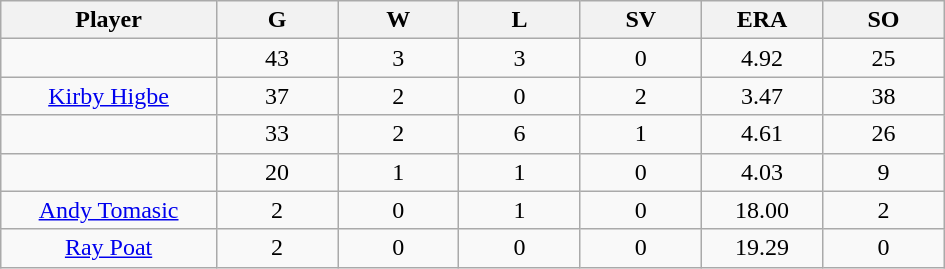<table class="wikitable sortable">
<tr>
<th bgcolor="#DDDDFF" width="16%">Player</th>
<th bgcolor="#DDDDFF" width="9%">G</th>
<th bgcolor="#DDDDFF" width="9%">W</th>
<th bgcolor="#DDDDFF" width="9%">L</th>
<th bgcolor="#DDDDFF" width="9%">SV</th>
<th bgcolor="#DDDDFF" width="9%">ERA</th>
<th bgcolor="#DDDDFF" width="9%">SO</th>
</tr>
<tr align="center">
<td></td>
<td>43</td>
<td>3</td>
<td>3</td>
<td>0</td>
<td>4.92</td>
<td>25</td>
</tr>
<tr align="center">
<td><a href='#'>Kirby Higbe</a></td>
<td>37</td>
<td>2</td>
<td>0</td>
<td>2</td>
<td>3.47</td>
<td>38</td>
</tr>
<tr align=center>
<td></td>
<td>33</td>
<td>2</td>
<td>6</td>
<td>1</td>
<td>4.61</td>
<td>26</td>
</tr>
<tr align="center">
<td></td>
<td>20</td>
<td>1</td>
<td>1</td>
<td>0</td>
<td>4.03</td>
<td>9</td>
</tr>
<tr align="center">
<td><a href='#'>Andy Tomasic</a></td>
<td>2</td>
<td>0</td>
<td>1</td>
<td>0</td>
<td>18.00</td>
<td>2</td>
</tr>
<tr align=center>
<td><a href='#'>Ray Poat</a></td>
<td>2</td>
<td>0</td>
<td>0</td>
<td>0</td>
<td>19.29</td>
<td>0</td>
</tr>
</table>
